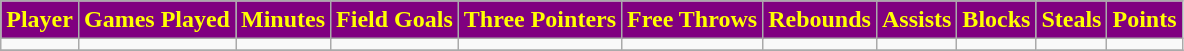<table class="wikitable" style="text-align:center">
<tr>
<th style="background:purple;color:yellow;">Player</th>
<th style="background:purple;color:yellow;">Games Played</th>
<th style="background:purple;color:yellow;">Minutes</th>
<th style="background:purple;color:yellow;">Field Goals</th>
<th style="background:purple;color:yellow;">Three Pointers</th>
<th style="background:purple;color:yellow;">Free Throws</th>
<th style="background:purple;color:yellow;">Rebounds</th>
<th style="background:purple;color:yellow;">Assists</th>
<th style="background:purple;color:yellow;">Blocks</th>
<th style="background:purple;color:yellow;">Steals</th>
<th style="background:purple;color:yellow;">Points</th>
</tr>
<tr>
<td></td>
<td></td>
<td></td>
<td></td>
<td></td>
<td></td>
<td></td>
<td></td>
<td></td>
<td></td>
<td></td>
</tr>
<tr>
</tr>
</table>
